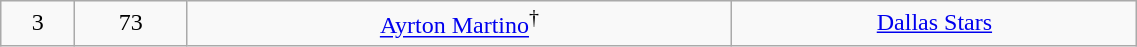<table class="wikitable" width="60%">
<tr align="center" bgcolor="">
<td>3</td>
<td>73</td>
<td><a href='#'>Ayrton Martino</a><sup>†</sup></td>
<td><a href='#'>Dallas Stars</a></td>
</tr>
</table>
